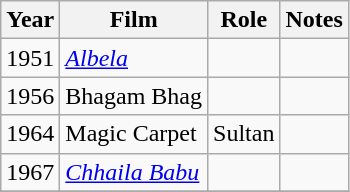<table class="wikitable sortable">
<tr>
<th>Year</th>
<th>Film</th>
<th>Role</th>
<th>Notes</th>
</tr>
<tr>
<td>1951</td>
<td><em><a href='#'>Albela</a></em></td>
<td></td>
<td></td>
</tr>
<tr>
<td>1956</td>
<td>Bhagam Bhag</td>
<td></td>
<td></td>
</tr>
<tr>
<td>1964</td>
<td>Magic Carpet</td>
<td>Sultan</td>
<td></td>
</tr>
<tr>
<td>1967</td>
<td><em><a href='#'>Chhaila Babu</a></em></td>
<td></td>
<td></td>
</tr>
<tr>
</tr>
</table>
